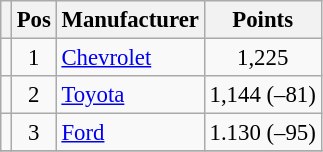<table class="wikitable" style="font-size: 95%;">
<tr>
<th></th>
<th>Pos</th>
<th>Manufacturer</th>
<th>Points</th>
</tr>
<tr>
<td align="left"></td>
<td style="text-align:center;">1</td>
<td><a href='#'>Chevrolet</a></td>
<td style="text-align:center;">1,225</td>
</tr>
<tr>
<td align="left"></td>
<td style="text-align:center;">2</td>
<td><a href='#'>Toyota</a></td>
<td style="text-align:center;">1,144 (–81)</td>
</tr>
<tr>
<td align="left"></td>
<td style="text-align:center;">3</td>
<td><a href='#'>Ford</a></td>
<td style="text-align:center;">1.130 (–95)</td>
</tr>
<tr class="sortbottom">
</tr>
</table>
